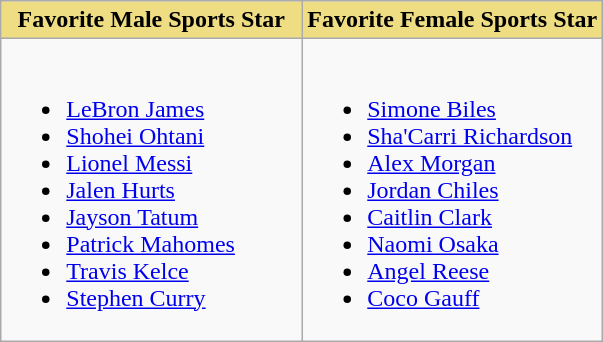<table class="wikitable">
<tr>
<th style="background:#EEDD82; width:50%">Favorite Male Sports Star</th>
<th style="background:#EEDD82; width:50%">Favorite Female Sports Star</th>
</tr>
<tr>
<td valign="top"><br><ul><li><a href='#'>LeBron James</a></li><li><a href='#'>Shohei Ohtani</a></li><li><a href='#'>Lionel Messi</a></li><li><a href='#'>Jalen Hurts</a></li><li><a href='#'>Jayson Tatum</a></li><li><a href='#'>Patrick Mahomes</a></li><li><a href='#'>Travis Kelce</a></li><li><a href='#'>Stephen Curry</a></li></ul></td>
<td valign="top"><br><ul><li><a href='#'>Simone Biles</a></li><li><a href='#'>Sha'Carri Richardson</a></li><li><a href='#'>Alex Morgan</a></li><li><a href='#'>Jordan Chiles</a></li><li><a href='#'>Caitlin Clark</a></li><li><a href='#'>Naomi Osaka</a></li><li><a href='#'>Angel Reese</a></li><li><a href='#'>Coco Gauff</a></li></ul></td>
</tr>
</table>
